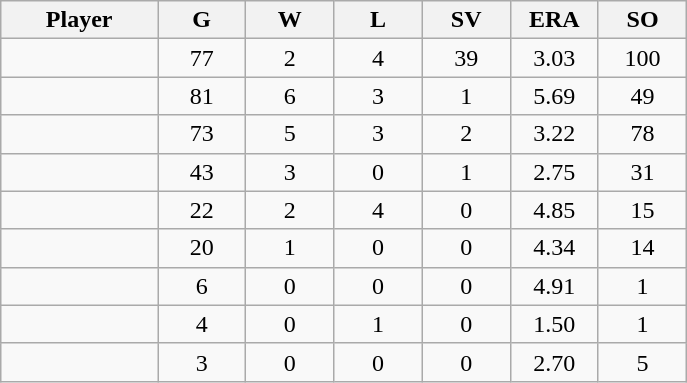<table class="wikitable sortable">
<tr>
<th bgcolor="#DDDDFF" width="16%">Player</th>
<th bgcolor="#DDDDFF" width="9%">G</th>
<th bgcolor="#DDDDFF" width="9%">W</th>
<th bgcolor="#DDDDFF" width="9%">L</th>
<th bgcolor="#DDDDFF" width="9%">SV</th>
<th bgcolor="#DDDDFF" width="9%">ERA</th>
<th bgcolor="#DDDDFF" width="9%">SO</th>
</tr>
<tr align="center">
<td></td>
<td>77</td>
<td>2</td>
<td>4</td>
<td>39</td>
<td>3.03</td>
<td>100</td>
</tr>
<tr align="center">
<td></td>
<td>81</td>
<td>6</td>
<td>3</td>
<td>1</td>
<td>5.69</td>
<td>49</td>
</tr>
<tr align=center>
<td></td>
<td>73</td>
<td>5</td>
<td>3</td>
<td>2</td>
<td>3.22</td>
<td>78</td>
</tr>
<tr align="center">
<td></td>
<td>43</td>
<td>3</td>
<td>0</td>
<td>1</td>
<td>2.75</td>
<td>31</td>
</tr>
<tr align="center">
<td></td>
<td>22</td>
<td>2</td>
<td>4</td>
<td>0</td>
<td>4.85</td>
<td>15</td>
</tr>
<tr align="center">
<td></td>
<td>20</td>
<td>1</td>
<td>0</td>
<td>0</td>
<td>4.34</td>
<td>14</td>
</tr>
<tr align="center">
<td></td>
<td>6</td>
<td>0</td>
<td>0</td>
<td>0</td>
<td>4.91</td>
<td>1</td>
</tr>
<tr align="center">
<td></td>
<td>4</td>
<td>0</td>
<td>1</td>
<td>0</td>
<td>1.50</td>
<td>1</td>
</tr>
<tr align="center">
<td></td>
<td>3</td>
<td>0</td>
<td>0</td>
<td>0</td>
<td>2.70</td>
<td>5</td>
</tr>
</table>
